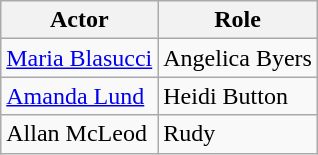<table class="wikitable">
<tr>
<th>Actor</th>
<th>Role</th>
</tr>
<tr>
<td><a href='#'>Maria Blasucci</a></td>
<td>Angelica Byers</td>
</tr>
<tr>
<td><a href='#'>Amanda Lund</a></td>
<td>Heidi Button</td>
</tr>
<tr>
<td>Allan McLeod</td>
<td>Rudy</td>
</tr>
</table>
